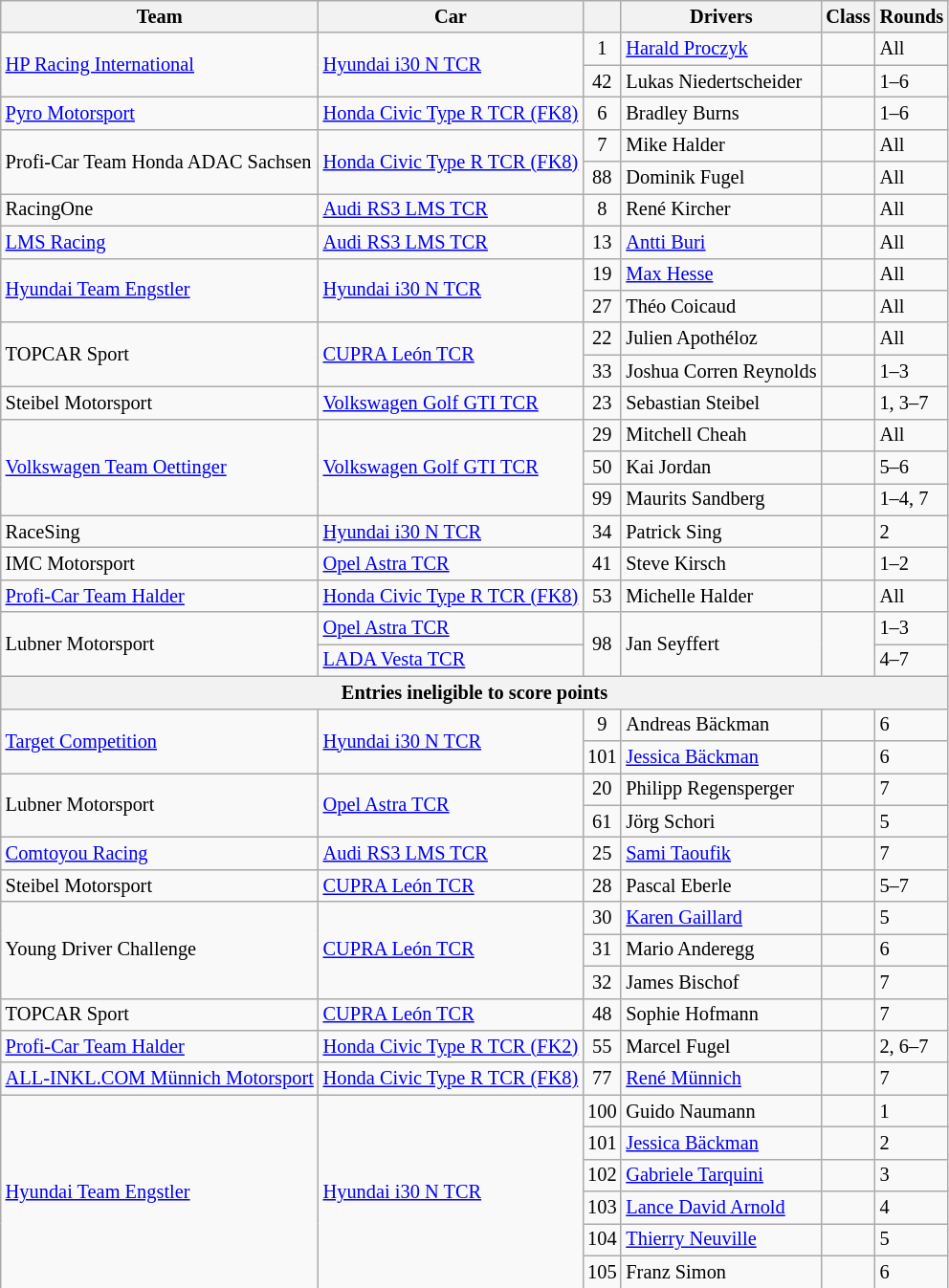<table class="wikitable" style="font-size: 85%">
<tr>
<th>Team</th>
<th>Car</th>
<th></th>
<th>Drivers</th>
<th>Class</th>
<th>Rounds</th>
</tr>
<tr>
<td rowspan="2"> <a href='#'>HP Racing International</a></td>
<td rowspan="2"><a href='#'>Hyundai i30 N TCR</a></td>
<td align="center">1</td>
<td> <a href='#'>Harald Proczyk</a></td>
<td></td>
<td>All</td>
</tr>
<tr>
<td align="center">42</td>
<td> Lukas Niedertscheider</td>
<td></td>
<td>1–6</td>
</tr>
<tr>
<td> <a href='#'>Pyro Motorsport</a></td>
<td><a href='#'>Honda Civic Type R TCR (FK8)</a></td>
<td align="center">6</td>
<td> Bradley Burns</td>
<td align="center"></td>
<td>1–6</td>
</tr>
<tr>
<td rowspan="2"> Profi-Car Team Honda ADAC Sachsen</td>
<td rowspan="2"><a href='#'>Honda Civic Type R TCR (FK8)</a></td>
<td align="center">7</td>
<td> Mike Halder</td>
<td></td>
<td>All</td>
</tr>
<tr>
<td align="center">88</td>
<td> Dominik Fugel</td>
<td></td>
<td>All</td>
</tr>
<tr>
<td> RacingOne</td>
<td><a href='#'>Audi RS3 LMS TCR</a></td>
<td align="center">8</td>
<td> René Kircher</td>
<td align="center"></td>
<td>All</td>
</tr>
<tr>
<td> <a href='#'>LMS Racing</a></td>
<td><a href='#'>Audi RS3 LMS TCR</a></td>
<td align="center">13</td>
<td> <a href='#'>Antti Buri</a></td>
<td></td>
<td>All</td>
</tr>
<tr>
<td rowspan="2"> <a href='#'>Hyundai Team Engstler</a></td>
<td rowspan="2"><a href='#'>Hyundai i30 N TCR</a></td>
<td align="center">19</td>
<td> <a href='#'>Max Hesse</a></td>
<td></td>
<td>All</td>
</tr>
<tr>
<td align="center">27</td>
<td> Théo Coicaud</td>
<td></td>
<td>All</td>
</tr>
<tr>
<td rowspan="2"> TOPCAR Sport</td>
<td rowspan="2"><a href='#'>CUPRA León TCR</a></td>
<td align="center">22</td>
<td> Julien Apothéloz</td>
<td align="center"></td>
<td>All</td>
</tr>
<tr>
<td align="center">33</td>
<td> Joshua Corren Reynolds</td>
<td></td>
<td>1–3</td>
</tr>
<tr>
<td> Steibel Motorsport</td>
<td><a href='#'>Volkswagen Golf GTI TCR</a></td>
<td align="center">23</td>
<td> Sebastian Steibel</td>
<td></td>
<td>1, 3–7</td>
</tr>
<tr>
<td rowspan="3"> <a href='#'>Volkswagen Team Oettinger</a></td>
<td rowspan="3"><a href='#'>Volkswagen Golf GTI TCR</a></td>
<td align="center">29</td>
<td> Mitchell Cheah</td>
<td align="center"></td>
<td>All</td>
</tr>
<tr>
<td align="center">50</td>
<td> Kai Jordan</td>
<td></td>
<td>5–6</td>
</tr>
<tr>
<td align="center">99</td>
<td> Maurits Sandberg</td>
<td></td>
<td>1–4, 7</td>
</tr>
<tr>
<td> RaceSing</td>
<td><a href='#'>Hyundai i30 N TCR</a></td>
<td align="center">34</td>
<td> Patrick Sing</td>
<td></td>
<td>2</td>
</tr>
<tr>
<td> IMC Motorsport</td>
<td><a href='#'>Opel Astra TCR</a></td>
<td align="center">41</td>
<td> Steve Kirsch</td>
<td></td>
<td>1–2</td>
</tr>
<tr>
<td> <a href='#'>Profi-Car Team Halder</a></td>
<td><a href='#'>Honda Civic Type R TCR (FK8)</a></td>
<td align="center">53</td>
<td> Michelle Halder</td>
<td align="center"></td>
<td>All</td>
</tr>
<tr>
<td rowspan="2"> Lubner Motorsport</td>
<td><a href='#'>Opel Astra TCR</a></td>
<td rowspan="2" align="center">98</td>
<td rowspan="2"> Jan Seyffert</td>
<td rowspan="2" align="center"></td>
<td>1–3</td>
</tr>
<tr>
<td><a href='#'>LADA Vesta TCR</a></td>
<td>4–7</td>
</tr>
<tr>
<th colspan="6">Entries ineligible to score points</th>
</tr>
<tr>
<td rowspan="2"> <a href='#'>Target Competition</a></td>
<td rowspan="2"><a href='#'>Hyundai i30 N TCR</a></td>
<td align="center">9</td>
<td> Andreas Bäckman</td>
<td></td>
<td>6</td>
</tr>
<tr>
<td align="center">101</td>
<td> <a href='#'>Jessica Bäckman</a></td>
<td></td>
<td>6</td>
</tr>
<tr>
<td rowspan="2"> Lubner Motorsport</td>
<td rowspan="2"><a href='#'>Opel Astra TCR</a></td>
<td align="center">20</td>
<td> Philipp Regensperger</td>
<td></td>
<td>7</td>
</tr>
<tr>
<td align="center">61</td>
<td> Jörg Schori</td>
<td></td>
<td>5</td>
</tr>
<tr>
<td> <a href='#'>Comtoyou Racing</a></td>
<td><a href='#'>Audi RS3 LMS TCR</a></td>
<td align="center">25</td>
<td> <a href='#'>Sami Taoufik</a></td>
<td></td>
<td>7</td>
</tr>
<tr>
<td> Steibel Motorsport</td>
<td><a href='#'>CUPRA León TCR</a></td>
<td align="center">28</td>
<td> Pascal Eberle</td>
<td></td>
<td>5–7</td>
</tr>
<tr>
<td rowspan="3"> Young Driver Challenge</td>
<td rowspan="3"><a href='#'>CUPRA León TCR</a></td>
<td align="center">30</td>
<td> <a href='#'>Karen Gaillard</a></td>
<td></td>
<td>5</td>
</tr>
<tr>
<td align="center">31</td>
<td> Mario Anderegg</td>
<td></td>
<td>6</td>
</tr>
<tr>
<td align="center">32</td>
<td> James Bischof</td>
<td align="center"></td>
<td>7</td>
</tr>
<tr>
<td> TOPCAR Sport</td>
<td><a href='#'>CUPRA León TCR</a></td>
<td align="center">48</td>
<td> Sophie Hofmann</td>
<td></td>
<td>7</td>
</tr>
<tr>
<td> <a href='#'>Profi-Car Team Halder</a></td>
<td><a href='#'>Honda Civic Type R TCR (FK2)</a></td>
<td align="center">55</td>
<td> Marcel Fugel</td>
<td></td>
<td>2, 6–7</td>
</tr>
<tr>
<td> <a href='#'>ALL-INKL.COM Münnich Motorsport</a></td>
<td><a href='#'>Honda Civic Type R TCR (FK8)</a></td>
<td align="center">77</td>
<td> <a href='#'>René Münnich</a></td>
<td align="center"></td>
<td>7</td>
</tr>
<tr>
<td rowspan="6"> <a href='#'>Hyundai Team Engstler</a></td>
<td rowspan="6"><a href='#'>Hyundai i30 N TCR</a></td>
<td align="center">100</td>
<td> Guido Naumann</td>
<td></td>
<td>1</td>
</tr>
<tr>
<td align="center">101</td>
<td> <a href='#'>Jessica Bäckman</a></td>
<td></td>
<td>2</td>
</tr>
<tr>
<td align="center">102</td>
<td> <a href='#'>Gabriele Tarquini</a></td>
<td></td>
<td>3</td>
</tr>
<tr>
<td align="center">103</td>
<td> <a href='#'>Lance David Arnold</a></td>
<td></td>
<td>4</td>
</tr>
<tr>
<td align="center">104</td>
<td> <a href='#'>Thierry Neuville</a></td>
<td></td>
<td>5</td>
</tr>
<tr>
<td align="center">105</td>
<td> Franz Simon</td>
<td></td>
<td>6</td>
</tr>
<tr>
</tr>
</table>
